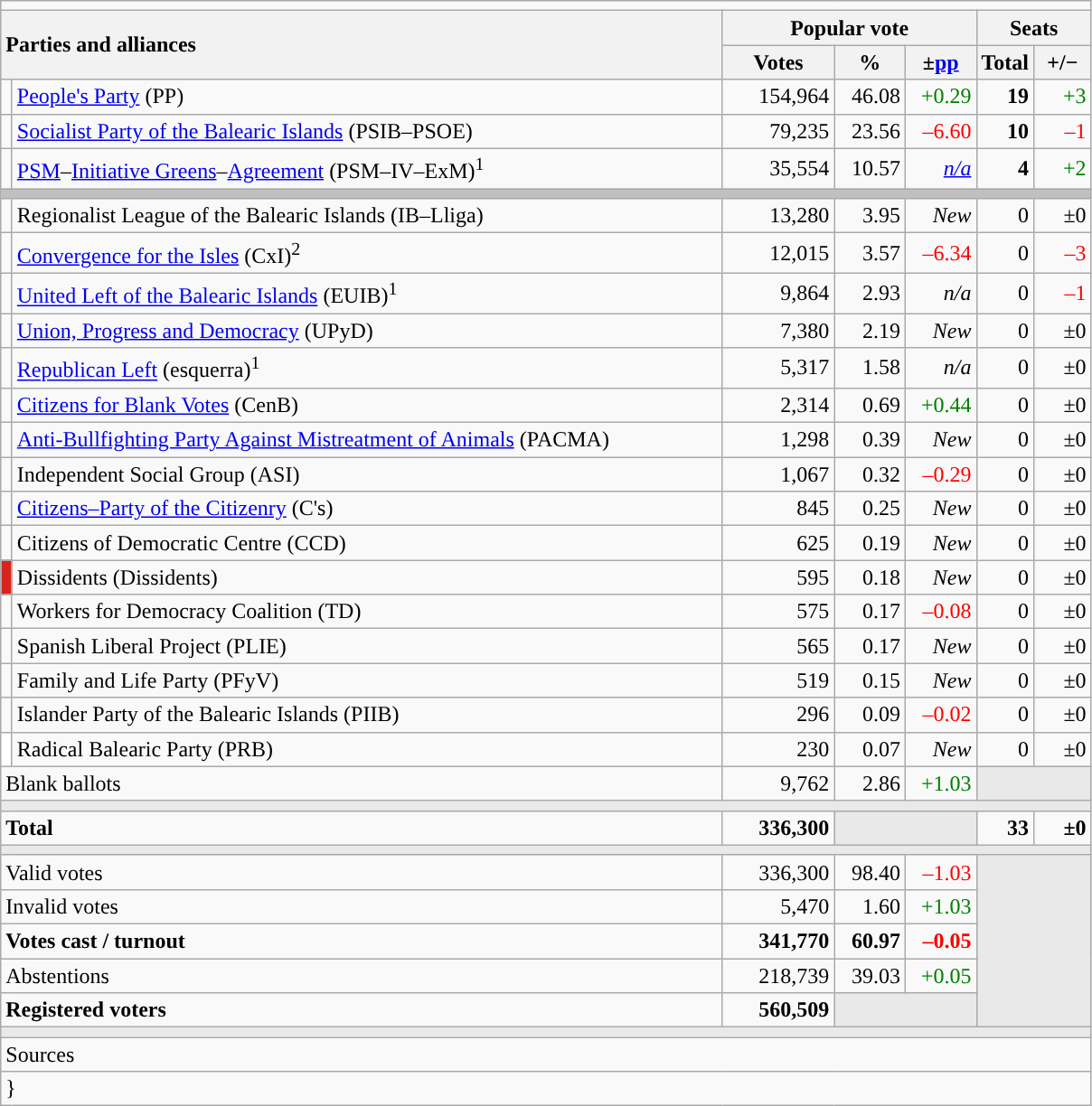<table class="wikitable" style="text-align:right;">
<tr>
<td colspan="7"></td>
</tr>
<tr>
<th style="text-align:left;" rowspan="2" colspan="2" width="525">Parties and alliances</th>
<th colspan="3">Popular vote</th>
<th colspan="2">Seats</th>
</tr>
<tr>
<th width="75">Votes</th>
<th width="45">%</th>
<th width="45">±<a href='#'>pp</a></th>
<th width="35">Total</th>
<th width="35">+/−</th>
</tr>
<tr>
<td width="1" style="color:inherit;background:"></td>
<td align="left"><a href='#'>People's Party</a> (PP)</td>
<td>154,964</td>
<td>46.08</td>
<td style="color:green;">+0.29</td>
<td><strong>19</strong></td>
<td style="color:green;">+3</td>
</tr>
<tr>
<td style="color:inherit;background:"></td>
<td align="left"><a href='#'>Socialist Party of the Balearic Islands</a> (PSIB–PSOE)</td>
<td>79,235</td>
<td>23.56</td>
<td style="color:red;">–6.60</td>
<td><strong>10</strong></td>
<td style="color:red;">–1</td>
</tr>
<tr>
<td style="color:inherit;background:"></td>
<td align="left"><a href='#'>PSM</a>–<a href='#'>Initiative Greens</a>–<a href='#'>Agreement</a> (PSM–IV–ExM)<sup>1</sup></td>
<td>35,554</td>
<td>10.57</td>
<td><em><a href='#'>n/a</a></em></td>
<td><strong>4</strong></td>
<td style="color:green;">+2</td>
</tr>
<tr>
<td colspan="7" bgcolor="#C0C0C0"></td>
</tr>
<tr>
<td style="color:inherit;background:"></td>
<td align="left">Regionalist League of the Balearic Islands (IB–Lliga)</td>
<td>13,280</td>
<td>3.95</td>
<td><em>New</em></td>
<td>0</td>
<td>±0</td>
</tr>
<tr>
<td style="color:inherit;background:"></td>
<td align="left"><a href='#'>Convergence for the Isles</a> (CxI)<sup>2</sup></td>
<td>12,015</td>
<td>3.57</td>
<td style="color:red;">–6.34</td>
<td>0</td>
<td style="color:red;">–3</td>
</tr>
<tr>
<td style="color:inherit;background:"></td>
<td align="left"><a href='#'>United Left of the Balearic Islands</a> (EUIB)<sup>1</sup></td>
<td>9,864</td>
<td>2.93</td>
<td><em>n/a</em></td>
<td>0</td>
<td style="color:red;">–1</td>
</tr>
<tr>
<td style="color:inherit;background:"></td>
<td align="left"><a href='#'>Union, Progress and Democracy</a> (UPyD)</td>
<td>7,380</td>
<td>2.19</td>
<td><em>New</em></td>
<td>0</td>
<td>±0</td>
</tr>
<tr>
<td style="color:inherit;background:"></td>
<td align="left"><a href='#'>Republican Left</a> (esquerra)<sup>1</sup></td>
<td>5,317</td>
<td>1.58</td>
<td><em>n/a</em></td>
<td>0</td>
<td>±0</td>
</tr>
<tr>
<td style="color:inherit;background:"></td>
<td align="left"><a href='#'>Citizens for Blank Votes</a> (CenB)</td>
<td>2,314</td>
<td>0.69</td>
<td style="color:green;">+0.44</td>
<td>0</td>
<td>±0</td>
</tr>
<tr>
<td style="color:inherit;background:"></td>
<td align="left"><a href='#'>Anti-Bullfighting Party Against Mistreatment of Animals</a> (PACMA)</td>
<td>1,298</td>
<td>0.39</td>
<td><em>New</em></td>
<td>0</td>
<td>±0</td>
</tr>
<tr>
<td style="color:inherit;background:"></td>
<td align="left">Independent Social Group (ASI)</td>
<td>1,067</td>
<td>0.32</td>
<td style="color:red;">–0.29</td>
<td>0</td>
<td>±0</td>
</tr>
<tr>
<td style="color:inherit;background:"></td>
<td align="left"><a href='#'>Citizens–Party of the Citizenry</a> (C's)</td>
<td>845</td>
<td>0.25</td>
<td><em>New</em></td>
<td>0</td>
<td>±0</td>
</tr>
<tr>
<td style="color:inherit;background:"></td>
<td align="left">Citizens of Democratic Centre (CCD)</td>
<td>625</td>
<td>0.19</td>
<td><em>New</em></td>
<td>0</td>
<td>±0</td>
</tr>
<tr>
<td style="color:inherit;background:#D9241D"></td>
<td align="left">Dissidents (Dissidents)</td>
<td>595</td>
<td>0.18</td>
<td><em>New</em></td>
<td>0</td>
<td>±0</td>
</tr>
<tr>
<td style="color:inherit;background:"></td>
<td align="left">Workers for Democracy Coalition (TD)</td>
<td>575</td>
<td>0.17</td>
<td style="color:red;">–0.08</td>
<td>0</td>
<td>±0</td>
</tr>
<tr>
<td style="color:inherit;background:"></td>
<td align="left">Spanish Liberal Project (PLIE)</td>
<td>565</td>
<td>0.17</td>
<td><em>New</em></td>
<td>0</td>
<td>±0</td>
</tr>
<tr>
<td style="color:inherit;background:"></td>
<td align="left">Family and Life Party (PFyV)</td>
<td>519</td>
<td>0.15</td>
<td><em>New</em></td>
<td>0</td>
<td>±0</td>
</tr>
<tr>
<td style="color:inherit;background:"></td>
<td align="left">Islander Party of the Balearic Islands (PIIB)</td>
<td>296</td>
<td>0.09</td>
<td style="color:red;">–0.02</td>
<td>0</td>
<td>±0</td>
</tr>
<tr>
<td bgcolor="white"></td>
<td align="left">Radical Balearic Party (PRB)</td>
<td>230</td>
<td>0.07</td>
<td><em>New</em></td>
<td>0</td>
<td>±0</td>
</tr>
<tr>
<td align="left" colspan="2">Blank ballots</td>
<td>9,762</td>
<td>2.86</td>
<td style="color:green;">+1.03</td>
<td bgcolor="#E9E9E9" colspan="2"></td>
</tr>
<tr>
<td colspan="7" bgcolor="#E9E9E9"></td>
</tr>
<tr style="font-weight:bold;">
<td align="left" colspan="2">Total</td>
<td>336,300</td>
<td bgcolor="#E9E9E9" colspan="2"></td>
<td>33</td>
<td>±0</td>
</tr>
<tr>
<td colspan="7" bgcolor="#E9E9E9"></td>
</tr>
<tr>
<td align="left" colspan="2">Valid votes</td>
<td>336,300</td>
<td>98.40</td>
<td style="color:red;">–1.03</td>
<td bgcolor="#E9E9E9" colspan="2" rowspan="5"></td>
</tr>
<tr>
<td align="left" colspan="2">Invalid votes</td>
<td>5,470</td>
<td>1.60</td>
<td style="color:green;">+1.03</td>
</tr>
<tr style="font-weight:bold;">
<td align="left" colspan="2">Votes cast / turnout</td>
<td>341,770</td>
<td>60.97</td>
<td style="color:red;">–0.05</td>
</tr>
<tr>
<td align="left" colspan="2">Abstentions</td>
<td>218,739</td>
<td>39.03</td>
<td style="color:green;">+0.05</td>
</tr>
<tr style="font-weight:bold;">
<td align="left" colspan="2">Registered voters</td>
<td>560,509</td>
<td bgcolor="#E9E9E9" colspan="2"></td>
</tr>
<tr>
<td colspan="7" bgcolor="#E9E9E9"></td>
</tr>
<tr>
<td align="left" colspan="7">Sources</td>
</tr>
<tr>
<td colspan="7" style="text-align:left; max-width:790px;">}</td>
</tr>
</table>
